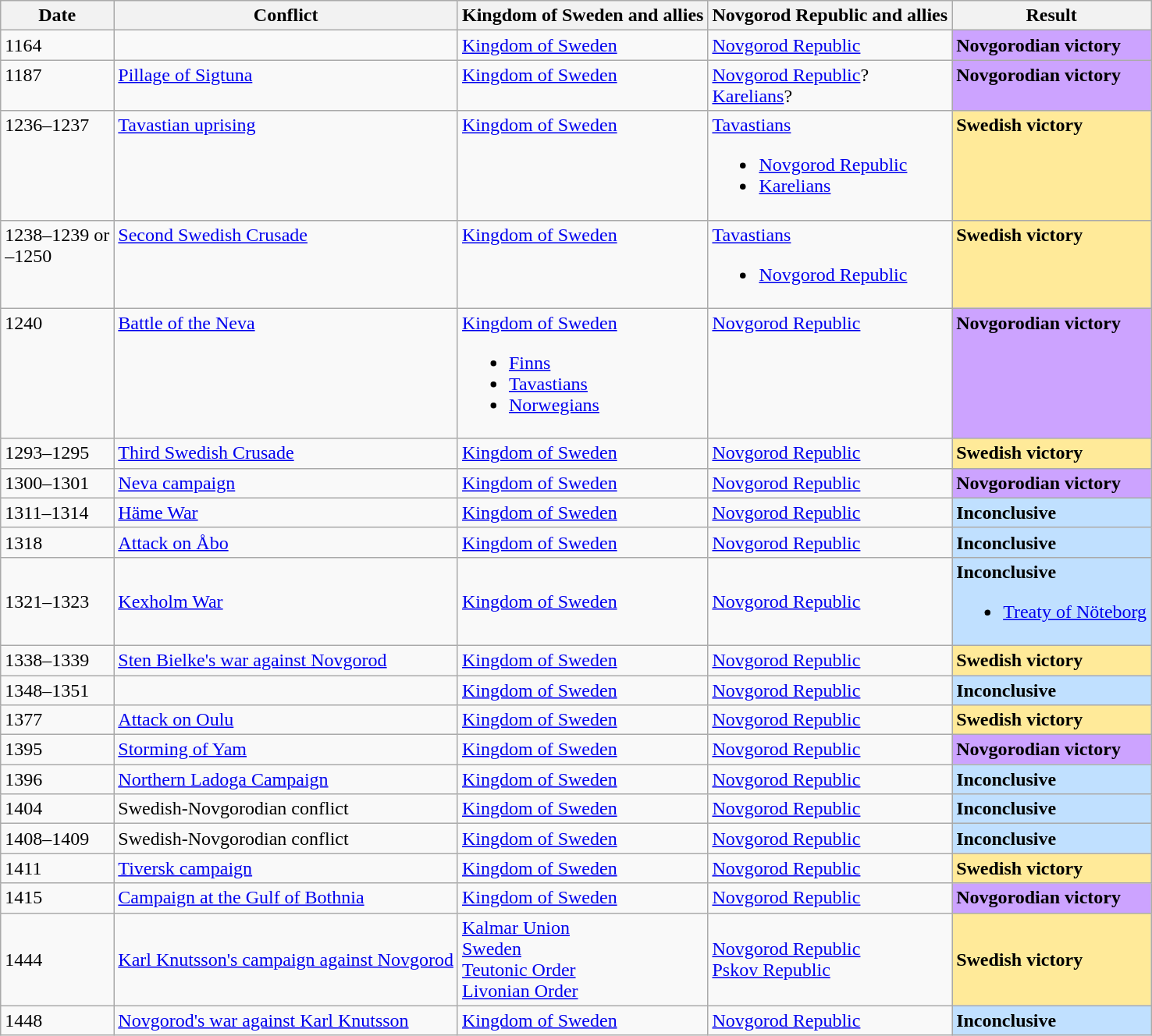<table class="wikitable sortable">
<tr>
<th>Date</th>
<th>Conflict</th>
<th>Kingdom of Sweden and allies</th>
<th>Novgorod Republic and allies</th>
<th>Result</th>
</tr>
<tr valign="top">
<td>1164</td>
<td></td>
<td> <a href='#'>Kingdom of Sweden</a></td>
<td> <a href='#'>Novgorod Republic</a></td>
<td bgcolor="#cca3ff"><strong>Novgorodian victory</strong></td>
</tr>
<tr valign="top">
<td>1187</td>
<td><a href='#'>Pillage of Sigtuna</a></td>
<td> <a href='#'>Kingdom of Sweden</a></td>
<td> <a href='#'>Novgorod Republic</a>?<br><a href='#'>Karelians</a>?</td>
<td bgcolor="#cca3ff"><strong>Novgorodian victory</strong></td>
</tr>
<tr valign="top">
<td>1236–1237</td>
<td><a href='#'>Tavastian uprising</a></td>
<td> <a href='#'>Kingdom of Sweden</a></td>
<td><a href='#'>Tavastians</a><br><ul><li> <a href='#'>Novgorod Republic</a></li><li><a href='#'>Karelians</a></li></ul></td>
<td bgcolor="#ffea99"><strong>Swedish victory</strong></td>
</tr>
<tr valign="top">
<td>1238–1239 or<br>–1250</td>
<td><a href='#'>Second Swedish Crusade</a></td>
<td> <a href='#'>Kingdom of Sweden</a></td>
<td><a href='#'>Tavastians</a><br><ul><li> <a href='#'>Novgorod Republic</a></li></ul></td>
<td bgcolor="#ffea99"><strong>Swedish victory</strong></td>
</tr>
<tr valign="top">
<td>1240</td>
<td><a href='#'>Battle of the Neva</a></td>
<td> <a href='#'>Kingdom of Sweden</a><br><ul><li><a href='#'>Finns</a></li><li><a href='#'>Tavastians</a></li><li><a href='#'>Norwegians</a></li></ul></td>
<td> <a href='#'>Novgorod Republic</a></td>
<td bgcolor="#cca3ff"><strong>Novgorodian victory</strong></td>
</tr>
<tr valign="top">
<td>1293–1295</td>
<td><a href='#'>Third Swedish Crusade</a></td>
<td> <a href='#'>Kingdom of Sweden</a></td>
<td> <a href='#'>Novgorod Republic</a></td>
<td bgcolor="#ffea99"><strong>Swedish victory</strong></td>
</tr>
<tr>
<td>1300–1301</td>
<td><a href='#'>Neva campaign</a></td>
<td> <a href='#'>Kingdom of Sweden</a></td>
<td> <a href='#'>Novgorod Republic</a></td>
<td bgcolor="#cca3ff"><strong>Novgorodian victory</strong></td>
</tr>
<tr>
<td>1311–1314</td>
<td><a href='#'>Häme War</a></td>
<td> <a href='#'>Kingdom of Sweden</a></td>
<td> <a href='#'>Novgorod Republic</a></td>
<td bgcolor="#C0E0FF"><strong>Inconclusive</strong></td>
</tr>
<tr>
<td>1318</td>
<td><a href='#'>Attack on Åbo</a></td>
<td> <a href='#'>Kingdom of Sweden</a></td>
<td> <a href='#'>Novgorod Republic</a></td>
<td bgcolor="#C0E0FF"><strong>Inconclusive</strong></td>
</tr>
<tr>
<td>1321–1323</td>
<td><a href='#'>Kexholm War</a></td>
<td> <a href='#'>Kingdom of Sweden</a></td>
<td> <a href='#'>Novgorod Republic</a></td>
<td bgcolor="#C0E0FF"><strong>Inconclusive</strong><br><ul><li><a href='#'>Treaty of Nöteborg</a></li></ul></td>
</tr>
<tr>
<td>1338–1339</td>
<td><a href='#'>Sten Bielke's war against Novgorod</a></td>
<td> <a href='#'>Kingdom of Sweden</a></td>
<td> <a href='#'>Novgorod Republic</a></td>
<td bgcolor="#ffea99"><strong>Swedish victory</strong></td>
</tr>
<tr>
<td>1348–1351</td>
<td></td>
<td> <a href='#'>Kingdom of Sweden</a></td>
<td> <a href='#'>Novgorod Republic</a></td>
<td bgcolor="#C0E0FF"><strong>Inconclusive</strong></td>
</tr>
<tr>
<td>1377</td>
<td><a href='#'>Attack on Oulu</a></td>
<td> <a href='#'>Kingdom of Sweden</a></td>
<td> <a href='#'>Novgorod Republic</a></td>
<td bgcolor="#ffea99"><strong>Swedish victory</strong></td>
</tr>
<tr>
<td>1395</td>
<td><a href='#'>Storming of Yam</a></td>
<td> <a href='#'>Kingdom of Sweden</a></td>
<td> <a href='#'>Novgorod Republic</a></td>
<td bgcolor="#cca3ff"><strong>Novgorodian victory</strong></td>
</tr>
<tr>
<td>1396</td>
<td><a href='#'>Northern Ladoga Campaign</a> </td>
<td> <a href='#'>Kingdom of Sweden</a></td>
<td> <a href='#'>Novgorod Republic</a></td>
<td bgcolor="#C0E0FF"><strong>Inconclusive</strong></td>
</tr>
<tr>
<td>1404</td>
<td>Swedish-Novgorodian conflict</td>
<td> <a href='#'>Kingdom of Sweden</a></td>
<td> <a href='#'>Novgorod Republic</a></td>
<td bgcolor="#C0E0FF"><strong>Inconclusive</strong></td>
</tr>
<tr>
<td>1408–1409</td>
<td>Swedish-Novgorodian conflict</td>
<td> <a href='#'>Kingdom of Sweden</a></td>
<td> <a href='#'>Novgorod Republic</a></td>
<td bgcolor="#C0E0FF"><strong>Inconclusive</strong></td>
</tr>
<tr>
<td>1411</td>
<td><a href='#'>Tiversk campaign</a></td>
<td> <a href='#'>Kingdom of Sweden</a></td>
<td> <a href='#'>Novgorod Republic</a></td>
<td bgcolor="#ffea99"><strong>Swedish victory</strong></td>
</tr>
<tr>
<td>1415</td>
<td><a href='#'>Campaign at the Gulf of Bothnia</a></td>
<td> <a href='#'>Kingdom of Sweden</a></td>
<td> <a href='#'>Novgorod Republic</a></td>
<td bgcolor="#cca3ff"><strong>Novgorodian victory</strong></td>
</tr>
<tr>
<td>1444</td>
<td><a href='#'>Karl Knutsson's campaign against Novgorod</a></td>
<td> <a href='#'>Kalmar Union</a> <br>  <a href='#'>Sweden</a> <br>  <a href='#'>Teutonic Order</a> <br>  <a href='#'>Livonian Order</a></td>
<td> <a href='#'>Novgorod Republic</a> <br>  <a href='#'>Pskov Republic</a></td>
<td bgcolor="#ffea99"><strong>Swedish victory</strong></td>
</tr>
<tr>
<td>1448</td>
<td><a href='#'>Novgorod's war against Karl Knutsson</a></td>
<td> <a href='#'>Kingdom of Sweden</a></td>
<td> <a href='#'>Novgorod Republic</a></td>
<td bgcolor="#C0E0FF"><strong>Inconclusive</strong></td>
</tr>
</table>
